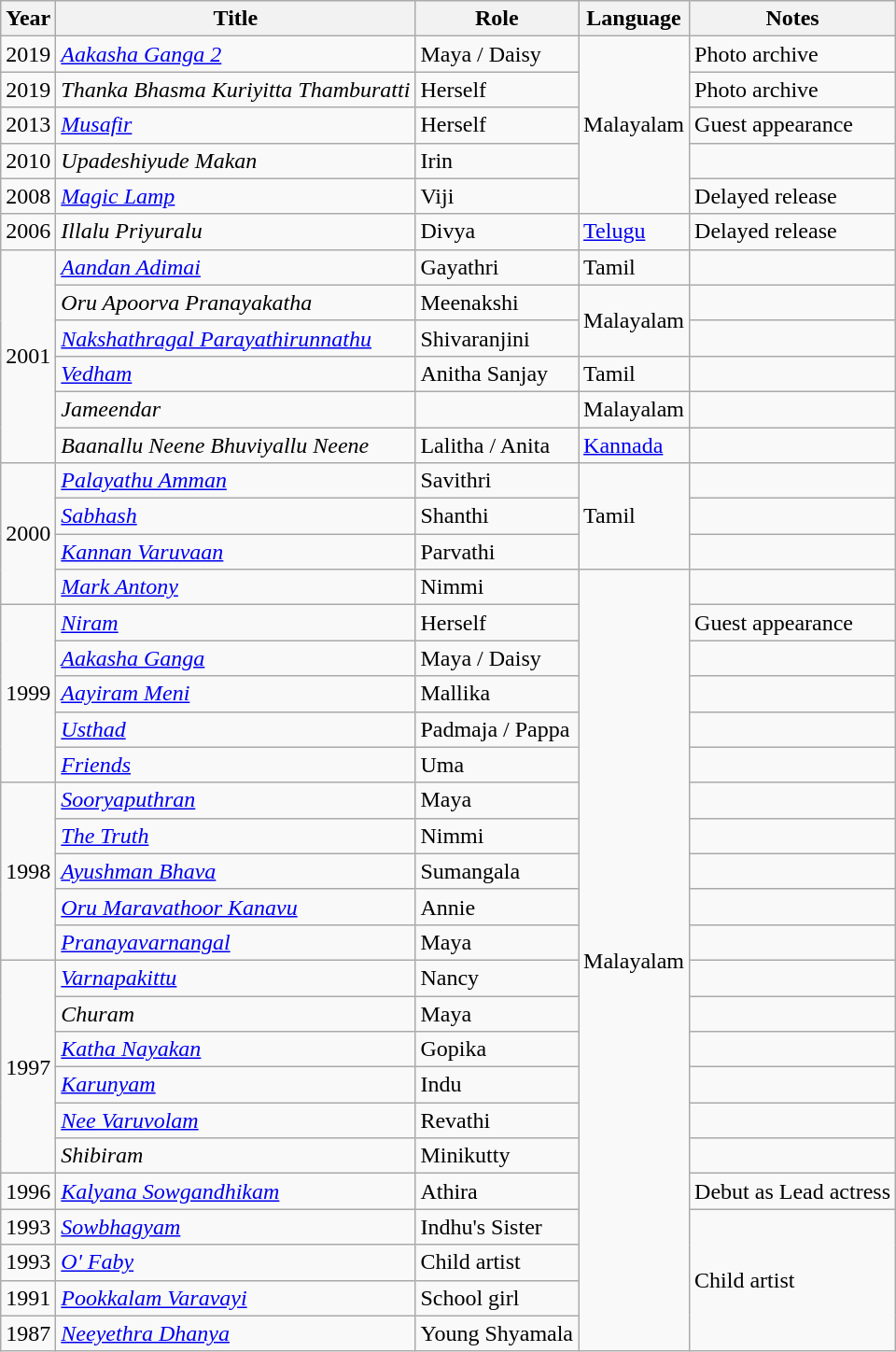<table class="wikitable sortable">
<tr>
<th>Year</th>
<th>Title</th>
<th>Role</th>
<th>Language</th>
<th>Notes</th>
</tr>
<tr>
<td>2019</td>
<td><em><a href='#'>Aakasha Ganga 2</a></em></td>
<td>Maya / Daisy</td>
<td rowspan="5">Malayalam</td>
<td>Photo archive</td>
</tr>
<tr>
<td>2019</td>
<td><em>Thanka Bhasma Kuriyitta Thamburatti</em></td>
<td>Herself</td>
<td>Photo archive</td>
</tr>
<tr>
<td>2013</td>
<td><em><a href='#'>Musafir</a></em></td>
<td>Herself</td>
<td>Guest appearance</td>
</tr>
<tr>
<td>2010</td>
<td><em>Upadeshiyude Makan</em></td>
<td>Irin</td>
<td></td>
</tr>
<tr>
<td>2008</td>
<td><em><a href='#'>Magic Lamp</a></em></td>
<td>Viji</td>
<td>Delayed release</td>
</tr>
<tr>
<td>2006</td>
<td><em>Illalu Priyuralu</em></td>
<td>Divya</td>
<td><a href='#'>Telugu</a></td>
<td>Delayed release</td>
</tr>
<tr>
<td rowspan="6">2001</td>
<td><em><a href='#'>Aandan Adimai</a></em></td>
<td>Gayathri</td>
<td>Tamil</td>
<td></td>
</tr>
<tr>
<td><em>Oru Apoorva Pranayakatha</em></td>
<td>Meenakshi</td>
<td rowspan="2">Malayalam</td>
<td></td>
</tr>
<tr>
<td><em><a href='#'>Nakshathragal Parayathirunnathu</a></em></td>
<td>Shivaranjini</td>
<td></td>
</tr>
<tr>
<td><em><a href='#'>Vedham</a></em></td>
<td>Anitha Sanjay</td>
<td>Tamil</td>
<td></td>
</tr>
<tr>
<td><em>Jameendar</em></td>
<td></td>
<td>Malayalam</td>
<td></td>
</tr>
<tr>
<td><em>Baanallu Neene Bhuviyallu Neene</em></td>
<td>Lalitha / Anita</td>
<td><a href='#'>Kannada</a></td>
<td></td>
</tr>
<tr>
<td rowspan="4">2000</td>
<td><em><a href='#'>Palayathu Amman</a></em></td>
<td>Savithri</td>
<td rowspan="3">Tamil</td>
<td></td>
</tr>
<tr>
<td><em><a href='#'>Sabhash</a></em></td>
<td>Shanthi</td>
<td></td>
</tr>
<tr>
<td><em><a href='#'>Kannan Varuvaan</a></em></td>
<td>Parvathi</td>
<td></td>
</tr>
<tr>
<td><em><a href='#'>Mark Antony</a></em></td>
<td>Nimmi</td>
<td rowspan="22">Malayalam</td>
<td></td>
</tr>
<tr>
<td Rowspan=5>1999</td>
<td><em><a href='#'>Niram</a></em></td>
<td>Herself</td>
<td>Guest appearance</td>
</tr>
<tr>
<td><em><a href='#'>Aakasha Ganga</a></em></td>
<td>Maya / Daisy</td>
<td></td>
</tr>
<tr>
<td><em><a href='#'>Aayiram Meni</a></em></td>
<td>Mallika</td>
<td></td>
</tr>
<tr>
<td><em><a href='#'>Usthad</a></em></td>
<td>Padmaja / Pappa</td>
<td></td>
</tr>
<tr>
<td><em><a href='#'>Friends</a></em></td>
<td>Uma</td>
<td></td>
</tr>
<tr>
<td Rowspan=5>1998</td>
<td><em><a href='#'>Sooryaputhran</a></em></td>
<td>Maya</td>
<td></td>
</tr>
<tr>
<td><em><a href='#'>The Truth</a></em></td>
<td>Nimmi</td>
<td></td>
</tr>
<tr>
<td><em><a href='#'>Ayushman Bhava</a></em></td>
<td>Sumangala</td>
<td></td>
</tr>
<tr>
<td><em><a href='#'>Oru Maravathoor Kanavu</a></em></td>
<td>Annie</td>
<td></td>
</tr>
<tr>
<td><em><a href='#'>Pranayavarnangal</a></em></td>
<td>Maya</td>
<td></td>
</tr>
<tr>
<td Rowspan=6>1997</td>
<td><em><a href='#'>Varnapakittu</a></em></td>
<td>Nancy</td>
<td></td>
</tr>
<tr>
<td><em>Churam</em></td>
<td>Maya</td>
<td></td>
</tr>
<tr>
<td><em><a href='#'>Katha Nayakan</a></em></td>
<td>Gopika</td>
<td></td>
</tr>
<tr>
<td><em><a href='#'>Karunyam</a></em></td>
<td>Indu</td>
<td></td>
</tr>
<tr>
<td><em><a href='#'>Nee Varuvolam</a></em></td>
<td>Revathi</td>
<td></td>
</tr>
<tr>
<td><em>Shibiram</em></td>
<td>Minikutty</td>
<td></td>
</tr>
<tr>
<td>1996</td>
<td><em><a href='#'>Kalyana Sowgandhikam</a></em></td>
<td>Athira</td>
<td>Debut as Lead actress</td>
</tr>
<tr>
<td>1993</td>
<td><em><a href='#'>Sowbhagyam</a></em></td>
<td>Indhu's Sister</td>
<td rowspan="4">Child artist</td>
</tr>
<tr>
<td>1993</td>
<td><em><a href='#'>O' Faby</a></em></td>
<td>Child artist</td>
</tr>
<tr>
<td>1991</td>
<td><em><a href='#'>Pookkalam Varavayi</a></em></td>
<td>School girl</td>
</tr>
<tr>
<td>1987</td>
<td><em><a href='#'>Neeyethra Dhanya</a></em></td>
<td>Young Shyamala</td>
</tr>
</table>
